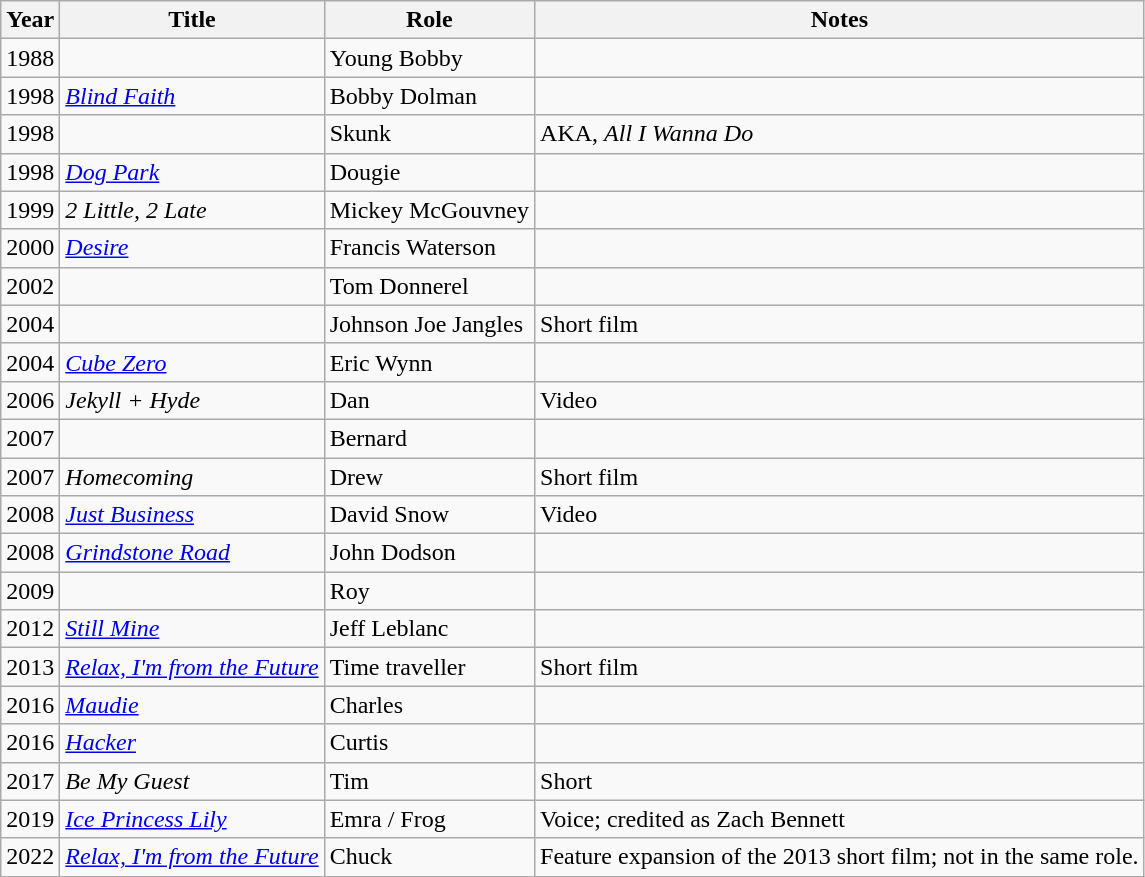<table class="wikitable sortable">
<tr>
<th>Year</th>
<th>Title</th>
<th>Role</th>
<th class="unsortable">Notes</th>
</tr>
<tr>
<td>1988</td>
<td><em></em></td>
<td>Young Bobby</td>
<td></td>
</tr>
<tr>
<td>1998</td>
<td><em><a href='#'>Blind Faith</a></em></td>
<td>Bobby Dolman</td>
<td></td>
</tr>
<tr>
<td>1998</td>
<td><em></em></td>
<td>Skunk</td>
<td>AKA, <em>All I Wanna Do</em></td>
</tr>
<tr>
<td>1998</td>
<td><em><a href='#'>Dog Park</a></em></td>
<td>Dougie</td>
<td></td>
</tr>
<tr>
<td>1999</td>
<td><em>2 Little, 2 Late</em></td>
<td>Mickey McGouvney</td>
<td></td>
</tr>
<tr>
<td>2000</td>
<td><em><a href='#'>Desire</a></em></td>
<td>Francis Waterson</td>
<td></td>
</tr>
<tr>
<td>2002</td>
<td><em></em></td>
<td>Tom Donnerel</td>
<td></td>
</tr>
<tr>
<td>2004</td>
<td><em></em></td>
<td>Johnson Joe Jangles</td>
<td>Short film</td>
</tr>
<tr>
<td>2004</td>
<td><em><a href='#'>Cube Zero</a></em></td>
<td>Eric Wynn</td>
<td></td>
</tr>
<tr>
<td>2006</td>
<td><em>Jekyll + Hyde</em></td>
<td>Dan</td>
<td>Video</td>
</tr>
<tr>
<td>2007</td>
<td><em></em></td>
<td>Bernard</td>
<td></td>
</tr>
<tr>
<td>2007</td>
<td><em>Homecoming</em></td>
<td>Drew</td>
<td>Short film</td>
</tr>
<tr>
<td>2008</td>
<td><em><a href='#'>Just Business</a></em></td>
<td>David Snow</td>
<td>Video</td>
</tr>
<tr>
<td>2008</td>
<td><em><a href='#'>Grindstone Road</a></em></td>
<td>John Dodson</td>
<td></td>
</tr>
<tr>
<td>2009</td>
<td><em></em></td>
<td>Roy</td>
<td></td>
</tr>
<tr>
<td>2012</td>
<td><em><a href='#'>Still Mine</a></em></td>
<td>Jeff Leblanc</td>
<td></td>
</tr>
<tr>
<td>2013</td>
<td><em><a href='#'>Relax, I'm from the Future</a></em></td>
<td>Time traveller</td>
<td>Short film</td>
</tr>
<tr>
<td>2016</td>
<td><em><a href='#'>Maudie</a></em></td>
<td>Charles</td>
<td></td>
</tr>
<tr>
<td>2016</td>
<td><em><a href='#'>Hacker</a></em></td>
<td>Curtis</td>
<td></td>
</tr>
<tr>
<td>2017</td>
<td><em>Be My Guest</em></td>
<td>Tim</td>
<td>Short</td>
</tr>
<tr>
<td>2019</td>
<td><em><a href='#'>Ice Princess Lily</a></em></td>
<td>Emra / Frog</td>
<td>Voice; credited as Zach Bennett</td>
</tr>
<tr>
<td>2022</td>
<td><em><a href='#'>Relax, I'm from the Future</a></em></td>
<td>Chuck</td>
<td>Feature expansion of the 2013 short film; not in the same role.</td>
</tr>
</table>
